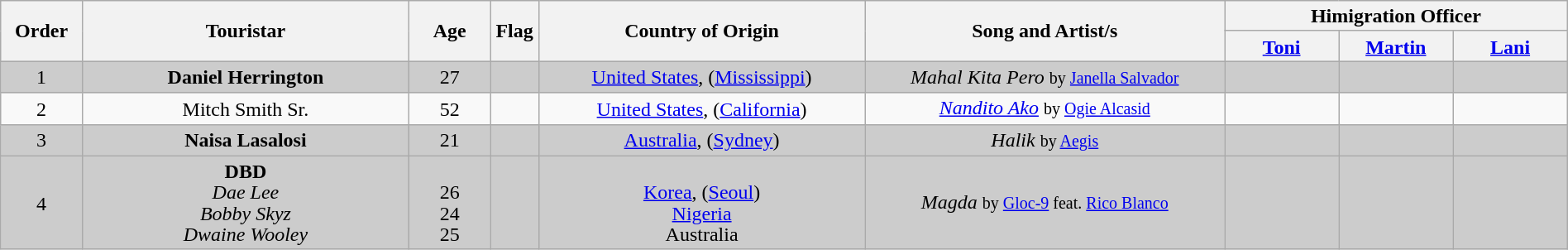<table class="wikitable" style="text-align:center; line-height:17px; width:100%;">
<tr>
<th scope="col" rowspan="2" width="05%">Order</th>
<th scope="col" rowspan="2" width="20%">Touristar</th>
<th scope="col" rowspan="2" width="05%">Age</th>
<th scope="col" rowspan="2" width="02%">Flag</th>
<th scope="col" rowspan="2" width="20%">Country of Origin</th>
<th scope="col" rowspan="2" width="22%">Song and Artist/s</th>
<th scope="col" colspan="3" width="28%">Himigration Officer</th>
</tr>
<tr>
<th width="07%"><a href='#'>Toni</a></th>
<th width="07%"><a href='#'>Martin</a></th>
<th width="07%"><a href='#'>Lani</a></th>
</tr>
<tr style="background:#CCCCCC;">
<td>1</td>
<td><strong>Daniel Herrington</strong></td>
<td>27</td>
<td></td>
<td><a href='#'>United States</a>, (<a href='#'>Mississippi</a>)</td>
<td><em>Mahal Kita Pero</em> <small>by <a href='#'>Janella Salvador</a></small></td>
<td></td>
<td></td>
<td></td>
</tr>
<tr>
<td>2</td>
<td>Mitch Smith Sr.</td>
<td>52</td>
<td></td>
<td><a href='#'>United States</a>, (<a href='#'>California</a>)</td>
<td><em><a href='#'>Nandito Ako</a></em> <small>by <a href='#'>Ogie Alcasid</a></small></td>
<td></td>
<td></td>
<td></td>
</tr>
<tr style="background:#CCCCCC;">
<td>3</td>
<td><strong>Naisa Lasalosi</strong></td>
<td>21</td>
<td></td>
<td><a href='#'>Australia</a>, (<a href='#'>Sydney</a>)</td>
<td><em>Halik</em> <small>by <a href='#'>Aegis</a></small></td>
<td></td>
<td></td>
<td></td>
</tr>
<tr style="background:#CCCCCC;">
<td>4</td>
<td><strong>DBD</strong> <br><em>Dae Lee</em><br><em>Bobby Skyz</em><br><em>Dwaine Wooley</em></td>
<td><br>26<br>24<br>25</td>
<td><br><br><br></td>
<td><br><a href='#'>Korea</a>, (<a href='#'>Seoul</a>)<br><a href='#'>Nigeria</a><br>Australia</td>
<td><em>Magda</em> <small>by <a href='#'>Gloc-9</a> feat. <a href='#'>Rico Blanco</a></small></td>
<td></td>
<td></td>
<td></td>
</tr>
</table>
